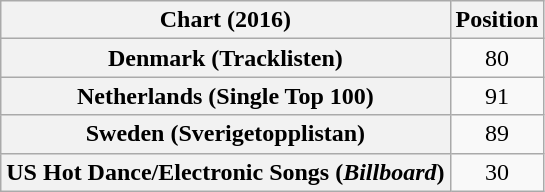<table class="wikitable sortable plainrowheaders" style="text-align:center;">
<tr>
<th scope="col">Chart (2016)</th>
<th scope="col">Position</th>
</tr>
<tr>
<th scope="row">Denmark (Tracklisten)</th>
<td>80</td>
</tr>
<tr>
<th scope="row">Netherlands (Single Top 100)</th>
<td>91</td>
</tr>
<tr>
<th scope="row">Sweden (Sverigetopplistan)</th>
<td>89</td>
</tr>
<tr>
<th scope="row">US Hot Dance/Electronic Songs (<em>Billboard</em>)</th>
<td>30</td>
</tr>
</table>
